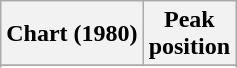<table class="wikitable sortable plainrowheaders" style="text-align:center">
<tr>
<th>Chart (1980)</th>
<th>Peak<br>position</th>
</tr>
<tr>
</tr>
<tr>
</tr>
<tr>
</tr>
<tr>
</tr>
<tr>
</tr>
</table>
